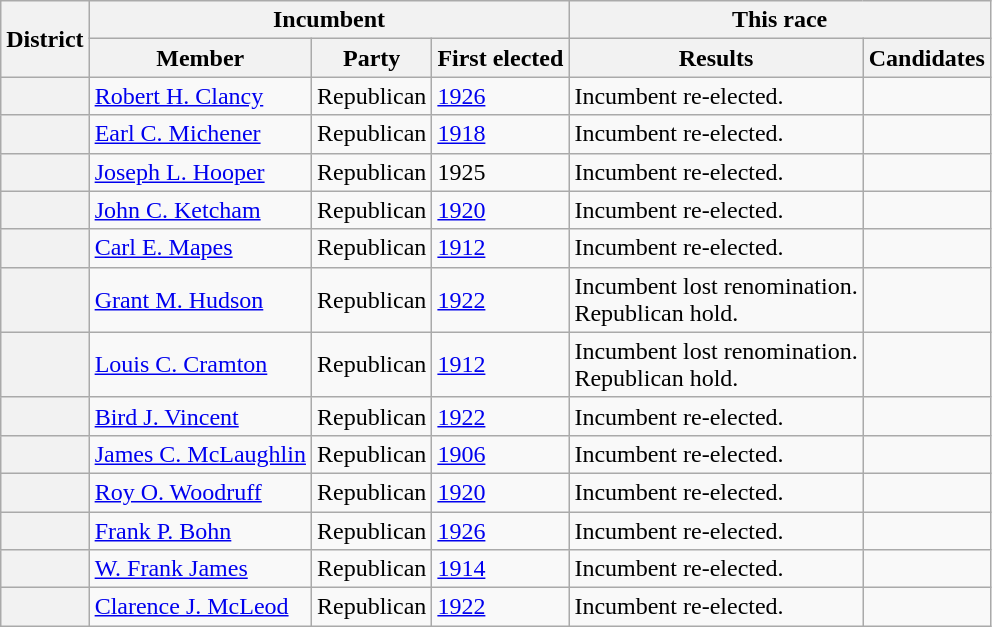<table class=wikitable>
<tr>
<th rowspan=2>District</th>
<th colspan=3>Incumbent</th>
<th colspan=2>This race</th>
</tr>
<tr>
<th>Member</th>
<th>Party</th>
<th>First elected</th>
<th>Results</th>
<th>Candidates</th>
</tr>
<tr>
<th></th>
<td><a href='#'>Robert H. Clancy</a></td>
<td>Republican</td>
<td><a href='#'>1926</a></td>
<td>Incumbent re-elected.</td>
<td nowrap></td>
</tr>
<tr>
<th></th>
<td><a href='#'>Earl C. Michener</a></td>
<td>Republican</td>
<td><a href='#'>1918</a></td>
<td>Incumbent re-elected.</td>
<td nowrap></td>
</tr>
<tr>
<th></th>
<td><a href='#'>Joseph L. Hooper</a></td>
<td>Republican</td>
<td>1925</td>
<td>Incumbent re-elected.</td>
<td nowrap></td>
</tr>
<tr>
<th></th>
<td><a href='#'>John C. Ketcham</a></td>
<td>Republican</td>
<td><a href='#'>1920</a></td>
<td>Incumbent re-elected.</td>
<td nowrap></td>
</tr>
<tr>
<th></th>
<td><a href='#'>Carl E. Mapes</a></td>
<td>Republican</td>
<td><a href='#'>1912</a></td>
<td>Incumbent re-elected.</td>
<td nowrap></td>
</tr>
<tr>
<th></th>
<td><a href='#'>Grant M. Hudson</a></td>
<td>Republican</td>
<td><a href='#'>1922</a></td>
<td>Incumbent lost renomination.<br>Republican hold.</td>
<td nowrap></td>
</tr>
<tr>
<th></th>
<td><a href='#'>Louis C. Cramton</a></td>
<td>Republican</td>
<td><a href='#'>1912</a></td>
<td>Incumbent lost renomination.<br>Republican hold.</td>
<td nowrap></td>
</tr>
<tr>
<th></th>
<td><a href='#'>Bird J. Vincent</a></td>
<td>Republican</td>
<td><a href='#'>1922</a></td>
<td>Incumbent re-elected.</td>
<td nowrap></td>
</tr>
<tr>
<th></th>
<td><a href='#'>James C. McLaughlin</a></td>
<td>Republican</td>
<td><a href='#'>1906</a></td>
<td>Incumbent re-elected.</td>
<td nowrap></td>
</tr>
<tr>
<th></th>
<td><a href='#'>Roy O. Woodruff</a></td>
<td>Republican</td>
<td><a href='#'>1920</a></td>
<td>Incumbent re-elected.</td>
<td nowrap></td>
</tr>
<tr>
<th></th>
<td><a href='#'>Frank P. Bohn</a></td>
<td>Republican</td>
<td><a href='#'>1926</a></td>
<td>Incumbent re-elected.</td>
<td nowrap></td>
</tr>
<tr>
<th></th>
<td><a href='#'>W. Frank James</a></td>
<td>Republican</td>
<td><a href='#'>1914</a></td>
<td>Incumbent re-elected.</td>
<td nowrap></td>
</tr>
<tr>
<th></th>
<td><a href='#'>Clarence J. McLeod</a></td>
<td>Republican</td>
<td><a href='#'>1922</a></td>
<td>Incumbent re-elected.</td>
<td nowrap></td>
</tr>
</table>
